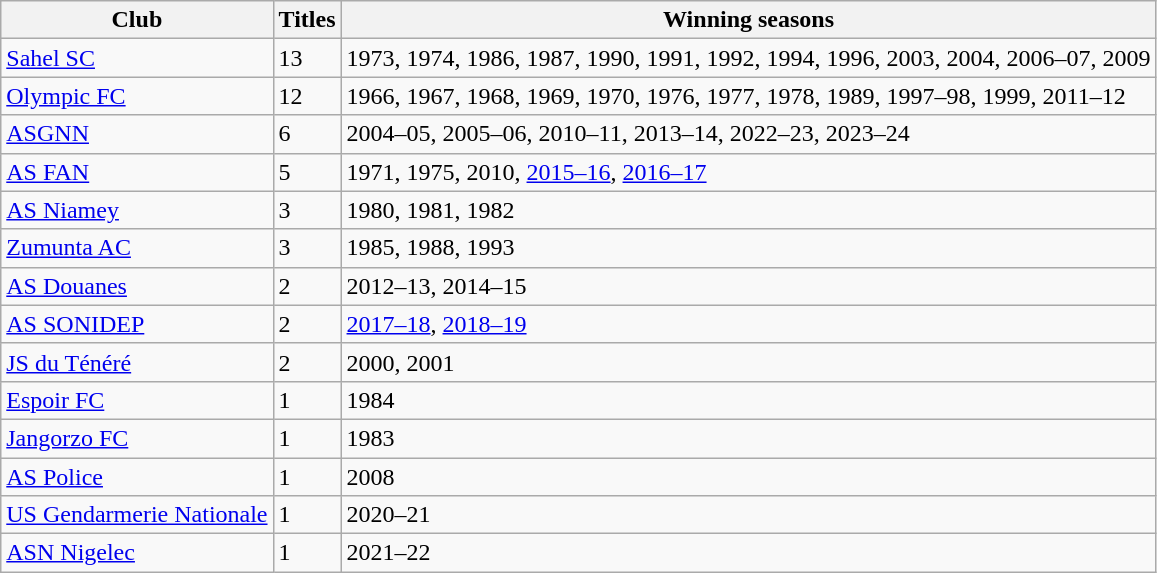<table class="wikitable">
<tr>
<th>Club</th>
<th>Titles</th>
<th>Winning seasons</th>
</tr>
<tr>
<td><a href='#'>Sahel SC</a></td>
<td>13</td>
<td>1973, 1974, 1986, 1987, 1990, 1991, 1992, 1994, 1996, 2003, 2004, 2006–07, 2009</td>
</tr>
<tr>
<td><a href='#'>Olympic FC</a></td>
<td>12</td>
<td>1966, 1967, 1968, 1969, 1970, 1976, 1977, 1978, 1989, 1997–98, 1999, 2011–12</td>
</tr>
<tr>
<td><a href='#'>ASGNN</a></td>
<td>6</td>
<td>2004–05, 2005–06, 2010–11, 2013–14, 2022–23, 2023–24</td>
</tr>
<tr>
<td><a href='#'>AS FAN</a></td>
<td>5</td>
<td>1971, 1975, 2010, <a href='#'>2015–16</a>, <a href='#'>2016–17</a></td>
</tr>
<tr>
<td><a href='#'>AS Niamey</a></td>
<td>3</td>
<td>1980, 1981, 1982</td>
</tr>
<tr>
<td><a href='#'>Zumunta AC</a></td>
<td>3</td>
<td>1985, 1988, 1993</td>
</tr>
<tr>
<td><a href='#'>AS Douanes</a></td>
<td>2</td>
<td>2012–13, 2014–15</td>
</tr>
<tr>
<td><a href='#'>AS SONIDEP</a></td>
<td>2</td>
<td><a href='#'>2017–18</a>, <a href='#'>2018–19</a></td>
</tr>
<tr>
<td><a href='#'>JS du Ténéré</a></td>
<td>2</td>
<td>2000, 2001</td>
</tr>
<tr>
<td><a href='#'>Espoir FC</a></td>
<td>1</td>
<td>1984</td>
</tr>
<tr>
<td><a href='#'>Jangorzo FC</a></td>
<td>1</td>
<td>1983</td>
</tr>
<tr>
<td><a href='#'>AS Police</a></td>
<td>1</td>
<td>2008</td>
</tr>
<tr>
<td><a href='#'>US Gendarmerie Nationale</a></td>
<td>1</td>
<td>2020–21</td>
</tr>
<tr>
<td><a href='#'>ASN Nigelec</a></td>
<td>1</td>
<td>2021–22</td>
</tr>
</table>
